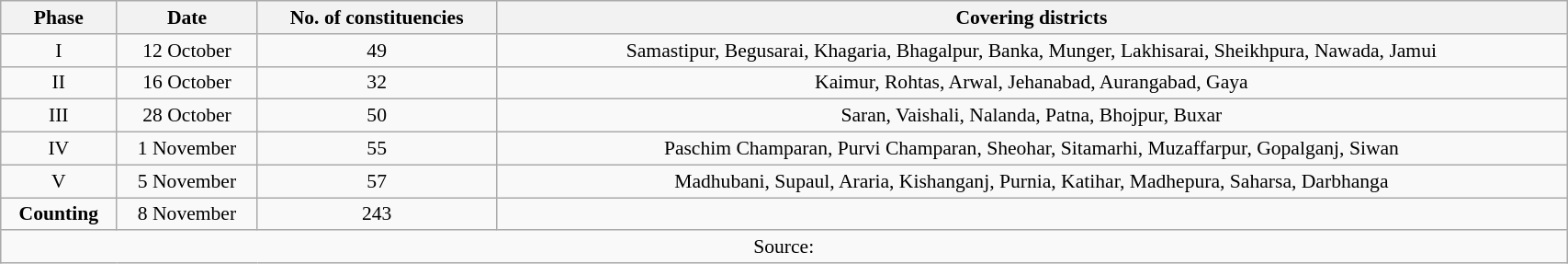<table class="wikitable" style="width: 90%;font-size: 90%;">
<tr>
<th>Phase</th>
<th>Date</th>
<th>No. of constituencies</th>
<th>Covering districts</th>
</tr>
<tr style="text-align:center">
<td>I</td>
<td>12 October</td>
<td>49</td>
<td>Samastipur, Begusarai, Khagaria, Bhagalpur, Banka, Munger, Lakhisarai, Sheikhpura, Nawada, Jamui</td>
</tr>
<tr style="text-align:center">
<td>II</td>
<td>16 October</td>
<td>32</td>
<td>Kaimur, Rohtas, Arwal, Jehanabad, Aurangabad, Gaya</td>
</tr>
<tr style="text-align:center">
<td>III</td>
<td>28 October</td>
<td>50</td>
<td>Saran, Vaishali, Nalanda, Patna, Bhojpur, Buxar</td>
</tr>
<tr style="text-align:center">
<td>IV</td>
<td>1 November</td>
<td>55</td>
<td>Paschim Champaran, Purvi Champaran, Sheohar, Sitamarhi, Muzaffarpur, Gopalganj, Siwan</td>
</tr>
<tr style="text-align:center">
<td>V</td>
<td>5 November</td>
<td>57</td>
<td>Madhubani, Supaul, Araria, Kishanganj, Purnia, Katihar, Madhepura, Saharsa, Darbhanga</td>
</tr>
<tr style="text-align:center">
<td><strong>Counting</strong></td>
<td>8 November</td>
<td>243</td>
<td></td>
</tr>
<tr style="text-align:center">
<td colspan="5">Source: </td>
</tr>
</table>
